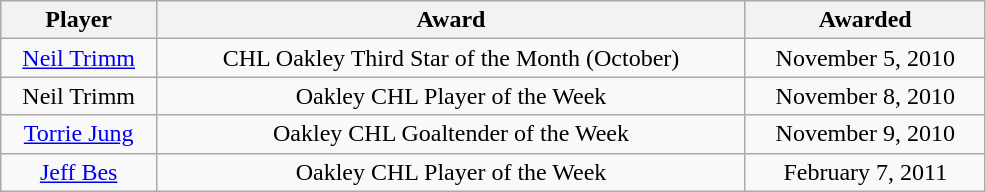<table class="wikitable" width="52%" style="text-align:center">
<tr>
<th>Player</th>
<th>Award</th>
<th>Awarded</th>
</tr>
<tr>
<td><a href='#'>Neil Trimm</a></td>
<td>CHL Oakley Third Star of the Month (October)</td>
<td>November 5, 2010</td>
</tr>
<tr>
<td>Neil Trimm</td>
<td>Oakley CHL Player of the Week</td>
<td>November 8, 2010</td>
</tr>
<tr>
<td><a href='#'>Torrie Jung</a></td>
<td>Oakley CHL Goaltender of the Week</td>
<td>November 9, 2010</td>
</tr>
<tr>
<td><a href='#'>Jeff Bes</a></td>
<td>Oakley CHL Player of the Week</td>
<td>February 7, 2011</td>
</tr>
</table>
